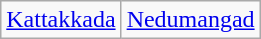<table class="wikitable">
<tr>
<td><a href='#'>Kattakkada</a></td>
<td><a href='#'>Nedumangad</a></td>
</tr>
</table>
